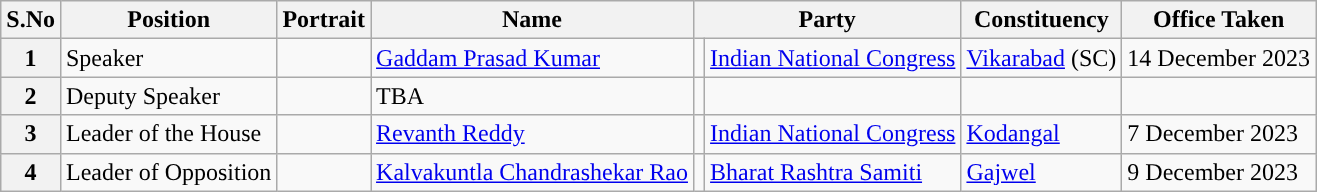<table class="wikitable sortable">
<tr>
<th>S.No</th>
<th>Position</th>
<th>Portrait</th>
<th>Name</th>
<th colspan="2">Party</th>
<th>Constituency</th>
<th>Office Taken</th>
</tr>
<tr>
<th>1</th>
<td>Speaker</td>
<td></td>
<td><a href='#'>Gaddam Prasad Kumar</a></td>
<td style="background:"></td>
<td><a href='#'>Indian National Congress</a></td>
<td><a href='#'>Vikarabad</a> (SC)</td>
<td>14 December 2023</td>
</tr>
<tr>
<th>2</th>
<td>Deputy Speaker</td>
<td></td>
<td>TBA</td>
<td></td>
<td></td>
<td></td>
<td></td>
</tr>
<tr>
<th>3</th>
<td>Leader of the House</td>
<td></td>
<td><a href='#'>Revanth Reddy</a></td>
<td style="background:"></td>
<td><a href='#'>Indian National Congress</a></td>
<td><a href='#'>Kodangal</a></td>
<td>7 December 2023</td>
</tr>
<tr>
<th>4</th>
<td>Leader of Opposition</td>
<td></td>
<td><a href='#'>Kalvakuntla Chandrashekar Rao</a></td>
<td style="background:"></td>
<td><a href='#'>Bharat Rashtra Samiti</a></td>
<td><a href='#'>Gajwel</a></td>
<td>9 December 2023</td>
</tr>
</table>
